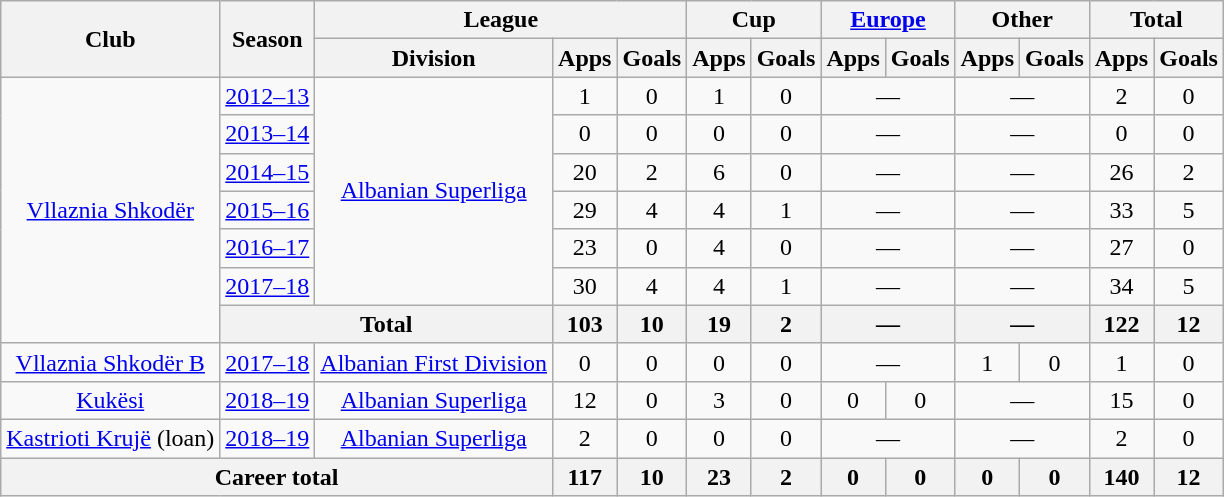<table class="wikitable" style="text-align:center">
<tr>
<th rowspan="2">Club</th>
<th rowspan="2">Season</th>
<th colspan="3">League</th>
<th colspan="2">Cup</th>
<th colspan="2"><a href='#'>Europe</a></th>
<th colspan="2">Other</th>
<th colspan="2">Total</th>
</tr>
<tr>
<th>Division</th>
<th>Apps</th>
<th>Goals</th>
<th>Apps</th>
<th>Goals</th>
<th>Apps</th>
<th>Goals</th>
<th>Apps</th>
<th>Goals</th>
<th>Apps</th>
<th>Goals</th>
</tr>
<tr>
<td rowspan="7"><a href='#'>Vllaznia Shkodër</a></td>
<td><a href='#'>2012–13</a></td>
<td rowspan="6"><a href='#'>Albanian Superliga</a></td>
<td>1</td>
<td>0</td>
<td>1</td>
<td>0</td>
<td colspan="2">—</td>
<td colspan="2">—</td>
<td>2</td>
<td>0</td>
</tr>
<tr>
<td><a href='#'>2013–14</a></td>
<td>0</td>
<td>0</td>
<td>0</td>
<td>0</td>
<td colspan="2">—</td>
<td colspan="2">—</td>
<td>0</td>
<td>0</td>
</tr>
<tr>
<td><a href='#'>2014–15</a></td>
<td>20</td>
<td>2</td>
<td>6</td>
<td>0</td>
<td colspan="2">—</td>
<td colspan="2">—</td>
<td>26</td>
<td>2</td>
</tr>
<tr>
<td><a href='#'>2015–16</a></td>
<td>29</td>
<td>4</td>
<td>4</td>
<td>1</td>
<td colspan="2">—</td>
<td colspan="2">—</td>
<td>33</td>
<td>5</td>
</tr>
<tr>
<td><a href='#'>2016–17</a></td>
<td>23</td>
<td>0</td>
<td>4</td>
<td>0</td>
<td colspan="2">—</td>
<td colspan="2">—</td>
<td>27</td>
<td>0</td>
</tr>
<tr>
<td><a href='#'>2017–18</a></td>
<td>30</td>
<td>4</td>
<td>4</td>
<td>1</td>
<td colspan="2">—</td>
<td colspan="2">—</td>
<td>34</td>
<td>5</td>
</tr>
<tr>
<th colspan="2">Total</th>
<th>103</th>
<th>10</th>
<th>19</th>
<th>2</th>
<th colspan="2">—</th>
<th colspan="2">—</th>
<th>122</th>
<th>12</th>
</tr>
<tr>
<td rowspan="1"><a href='#'>Vllaznia Shkodër B</a></td>
<td><a href='#'>2017–18</a></td>
<td rowspan="1"><a href='#'>Albanian First Division</a></td>
<td>0</td>
<td>0</td>
<td>0</td>
<td>0</td>
<td colspan="2">—</td>
<td>1</td>
<td>0</td>
<td>1</td>
<td>0</td>
</tr>
<tr>
<td rowspan="1"><a href='#'>Kukësi</a></td>
<td><a href='#'>2018–19</a></td>
<td rowspan="1"><a href='#'>Albanian Superliga</a></td>
<td>12</td>
<td>0</td>
<td>3</td>
<td>0</td>
<td>0</td>
<td>0</td>
<td colspan="2">—</td>
<td>15</td>
<td>0</td>
</tr>
<tr>
<td rowspan="1"><a href='#'>Kastrioti Krujë</a> (loan)</td>
<td><a href='#'>2018–19</a></td>
<td rowspan="1"><a href='#'>Albanian Superliga</a></td>
<td>2</td>
<td>0</td>
<td>0</td>
<td>0</td>
<td colspan="2">—</td>
<td colspan="2">—</td>
<td>2</td>
<td>0</td>
</tr>
<tr>
<th colspan="3">Career total</th>
<th>117</th>
<th>10</th>
<th>23</th>
<th>2</th>
<th>0</th>
<th>0</th>
<th>0</th>
<th>0</th>
<th>140</th>
<th>12</th>
</tr>
</table>
